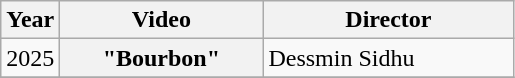<table class="wikitable plainrowheaders">
<tr>
<th style="width:1em;">Year</th>
<th style="width:8em;">Video</th>
<th style="width:10em;">Director</th>
</tr>
<tr>
<td>2025</td>
<th scope="row">"Bourbon"</th>
<td>Dessmin Sidhu</td>
</tr>
<tr>
</tr>
</table>
